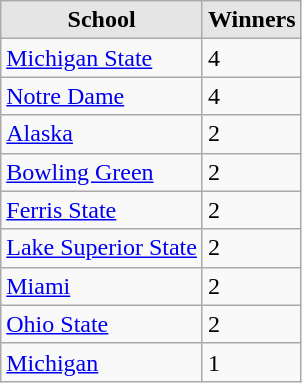<table class="wikitable">
<tr>
<th style="background:#e5e5e5;">School</th>
<th style="background:#e5e5e5;">Winners</th>
</tr>
<tr>
<td><a href='#'>Michigan State</a></td>
<td>4</td>
</tr>
<tr>
<td><a href='#'>Notre Dame</a></td>
<td>4</td>
</tr>
<tr>
<td><a href='#'>Alaska</a></td>
<td>2</td>
</tr>
<tr>
<td><a href='#'>Bowling Green</a></td>
<td>2</td>
</tr>
<tr>
<td><a href='#'>Ferris State</a></td>
<td>2</td>
</tr>
<tr>
<td><a href='#'>Lake Superior State</a></td>
<td>2</td>
</tr>
<tr>
<td><a href='#'>Miami</a></td>
<td>2</td>
</tr>
<tr>
<td><a href='#'>Ohio State</a></td>
<td>2</td>
</tr>
<tr>
<td><a href='#'>Michigan</a></td>
<td>1</td>
</tr>
</table>
